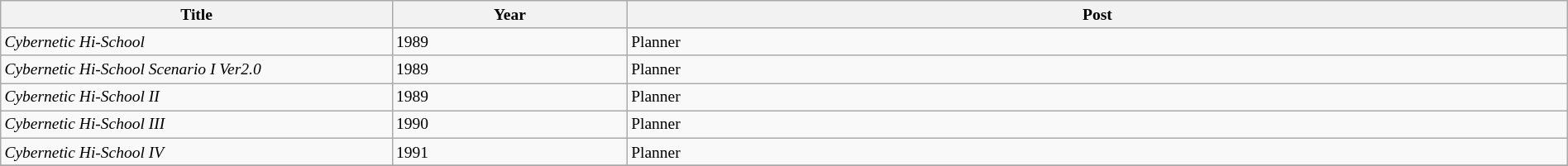<table class="wikitable" style="font-size: small; width: 100%; text-align: left;">
<tr>
<th style="width: 25%;">Title</th>
<th style="width: 15%;">Year</th>
<th style="width: 60%;">Post</th>
</tr>
<tr>
<td><em>Cybernetic Hi-School</em></td>
<td>1989</td>
<td>Planner</td>
</tr>
<tr>
<td><em>Cybernetic Hi-School Scenario I Ver2.0</em></td>
<td>1989</td>
<td>Planner</td>
</tr>
<tr>
<td><em>Cybernetic Hi-School II</em></td>
<td>1989</td>
<td>Planner</td>
</tr>
<tr>
<td><em>Cybernetic Hi-School III</em></td>
<td>1990</td>
<td>Planner</td>
</tr>
<tr>
<td><em>Cybernetic Hi-School IV</em></td>
<td>1991</td>
<td>Planner</td>
</tr>
<tr>
</tr>
</table>
